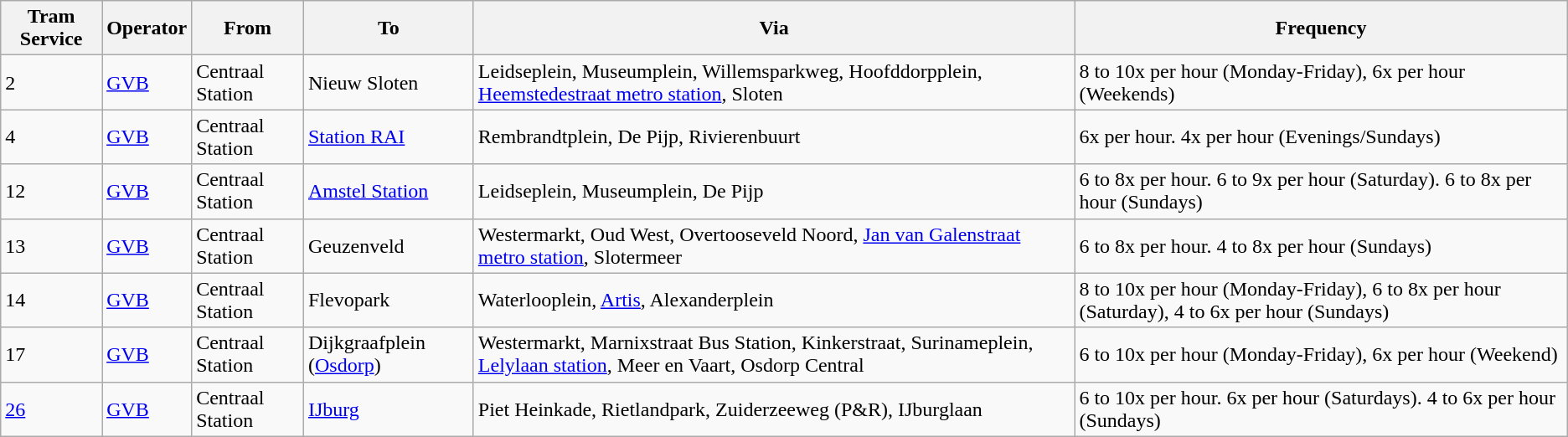<table class="wikitable vatop">
<tr>
<th>Tram Service</th>
<th>Operator</th>
<th>From</th>
<th>To</th>
<th>Via</th>
<th>Frequency</th>
</tr>
<tr>
<td>2</td>
<td><a href='#'>GVB</a></td>
<td>Centraal Station</td>
<td>Nieuw Sloten</td>
<td>Leidseplein, Museumplein, Willemsparkweg, Hoofddorpplein, <a href='#'>Heemstedestraat metro station</a>, Sloten</td>
<td>8 to 10x per hour (Monday-Friday), 6x per hour (Weekends)</td>
</tr>
<tr>
<td>4</td>
<td><a href='#'>GVB</a></td>
<td>Centraal Station</td>
<td><a href='#'>Station RAI</a></td>
<td>Rembrandtplein, De Pijp, Rivierenbuurt</td>
<td>6x per hour. 4x per hour (Evenings/Sundays)</td>
</tr>
<tr>
<td>12</td>
<td><a href='#'>GVB</a></td>
<td>Centraal Station</td>
<td><a href='#'>Amstel Station</a></td>
<td>Leidseplein, Museumplein, De Pijp</td>
<td>6 to 8x per hour. 6 to 9x per hour (Saturday). 6 to 8x per hour (Sundays)</td>
</tr>
<tr>
<td>13</td>
<td><a href='#'>GVB</a></td>
<td>Centraal Station</td>
<td>Geuzenveld</td>
<td>Westermarkt, Oud West, Overtooseveld Noord, <a href='#'>Jan van Galenstraat metro station</a>, Slotermeer</td>
<td>6 to 8x per hour. 4 to 8x per hour (Sundays)</td>
</tr>
<tr>
<td>14</td>
<td><a href='#'>GVB</a></td>
<td>Centraal Station</td>
<td>Flevopark</td>
<td>Waterlooplein, <a href='#'>Artis</a>, Alexanderplein</td>
<td>8 to 10x per hour (Monday-Friday), 6 to 8x per hour (Saturday), 4 to 6x per hour (Sundays)</td>
</tr>
<tr>
<td>17</td>
<td><a href='#'>GVB</a></td>
<td>Centraal Station</td>
<td>Dijkgraafplein (<a href='#'>Osdorp</a>)</td>
<td>Westermarkt, Marnixstraat Bus Station, Kinkerstraat, Surinameplein, <a href='#'>Lelylaan station</a>, Meer en Vaart, Osdorp Central</td>
<td>6 to 10x per hour (Monday-Friday), 6x per hour (Weekend)</td>
</tr>
<tr>
<td><a href='#'>26</a></td>
<td><a href='#'>GVB</a></td>
<td>Centraal Station</td>
<td><a href='#'>IJburg</a></td>
<td>Piet Heinkade, Rietlandpark, Zuiderzeeweg (P&R), IJburglaan</td>
<td>6 to 10x per hour. 6x per hour (Saturdays). 4 to 6x per hour (Sundays)</td>
</tr>
</table>
